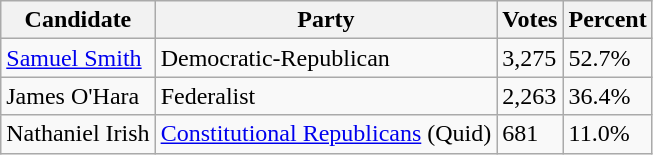<table class=wikitable>
<tr>
<th>Candidate</th>
<th>Party</th>
<th>Votes</th>
<th>Percent</th>
</tr>
<tr>
<td><a href='#'>Samuel Smith</a></td>
<td>Democratic-Republican</td>
<td>3,275</td>
<td>52.7%</td>
</tr>
<tr>
<td>James O'Hara</td>
<td>Federalist</td>
<td>2,263</td>
<td>36.4%</td>
</tr>
<tr>
<td>Nathaniel Irish</td>
<td><a href='#'>Constitutional Republicans</a> (Quid)</td>
<td>681</td>
<td>11.0%</td>
</tr>
</table>
